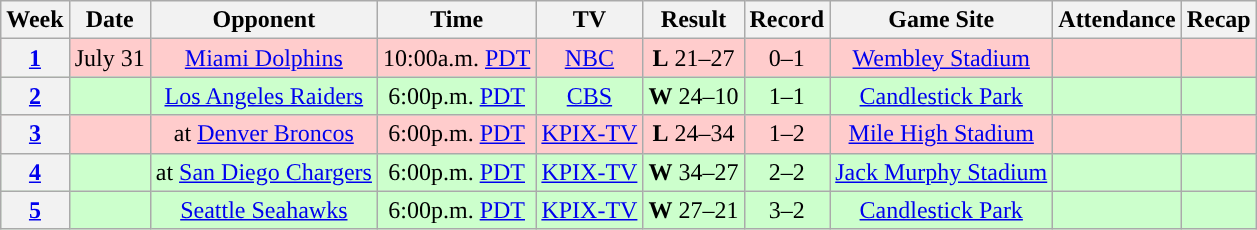<table class="wikitable" style="text-align:center">
<tr>
<th>Week</th>
<th>Date</th>
<th>Opponent</th>
<th>Time</th>
<th>TV</th>
<th>Result</th>
<th>Record</th>
<th>Game Site</th>
<th>Attendance</th>
<th>Recap</th>
</tr>
<tr style="background:#fcc">
<th><a href='#'>1</a></th>
<td>July 31</td>
<td><a href='#'>Miami Dolphins</a></td>
<td>10:00a.m. <a href='#'>PDT</a></td>
<td><a href='#'>NBC</a></td>
<td><strong>L</strong> 21–27</td>
<td>0–1</td>
<td> <a href='#'>Wembley Stadium</a> </td>
<td></td>
<td></td>
</tr>
<tr style="background:#cfc">
<th><a href='#'>2</a></th>
<td></td>
<td><a href='#'>Los Angeles Raiders</a></td>
<td>6:00p.m. <a href='#'>PDT</a></td>
<td><a href='#'>CBS</a></td>
<td><strong>W</strong> 24–10</td>
<td>1–1</td>
<td><a href='#'>Candlestick Park</a></td>
<td></td>
<td></td>
</tr>
<tr style="background:#fcc">
<th><a href='#'>3</a></th>
<td></td>
<td>at <a href='#'>Denver Broncos</a></td>
<td>6:00p.m. <a href='#'>PDT</a></td>
<td><a href='#'>KPIX-TV</a></td>
<td><strong>L</strong> 24–34</td>
<td>1–2</td>
<td><a href='#'>Mile High Stadium</a></td>
<td></td>
<td></td>
</tr>
<tr style="background:#cfc">
<th><a href='#'>4</a></th>
<td></td>
<td>at <a href='#'>San Diego Chargers</a></td>
<td>6:00p.m. <a href='#'>PDT</a></td>
<td><a href='#'>KPIX-TV</a></td>
<td><strong>W</strong> 34–27</td>
<td>2–2</td>
<td><a href='#'>Jack Murphy Stadium</a></td>
<td></td>
<td></td>
</tr>
<tr style="background:#cfc">
<th><a href='#'>5</a></th>
<td></td>
<td><a href='#'>Seattle Seahawks</a></td>
<td>6:00p.m. <a href='#'>PDT</a></td>
<td><a href='#'>KPIX-TV</a></td>
<td><strong>W</strong> 27–21</td>
<td>3–2</td>
<td><a href='#'>Candlestick Park</a></td>
<td></td>
<td></td>
</tr>
</table>
